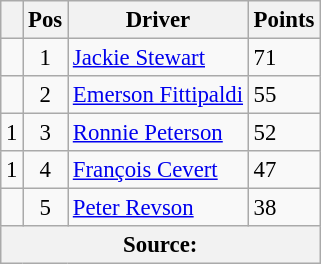<table class="wikitable" style="font-size: 95%;">
<tr>
<th></th>
<th>Pos</th>
<th>Driver</th>
<th>Points</th>
</tr>
<tr>
<td align="left"></td>
<td align="center">1</td>
<td> <a href='#'>Jackie Stewart</a></td>
<td align="left">71</td>
</tr>
<tr>
<td align="left"></td>
<td align="center">2</td>
<td> <a href='#'>Emerson Fittipaldi</a></td>
<td align="left">55</td>
</tr>
<tr>
<td align="left"> 1</td>
<td align="center">3</td>
<td> <a href='#'>Ronnie Peterson</a></td>
<td align="left">52</td>
</tr>
<tr>
<td align="left"> 1</td>
<td align="center">4</td>
<td> <a href='#'>François Cevert</a></td>
<td align="left">47</td>
</tr>
<tr>
<td align="left"></td>
<td align="center">5</td>
<td> <a href='#'>Peter Revson</a></td>
<td align="left">38</td>
</tr>
<tr>
<th colspan=4>Source:</th>
</tr>
</table>
